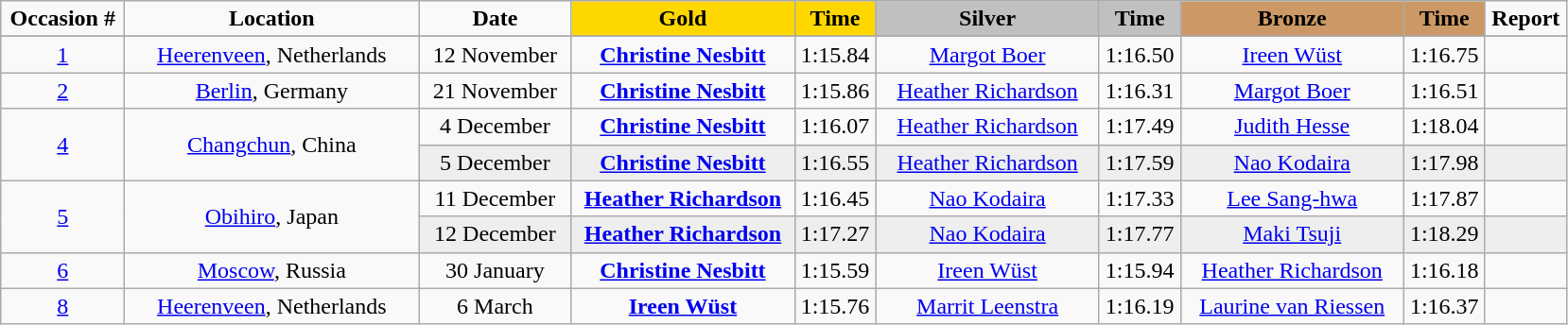<table class="wikitable">
<tr>
<td width="80" align="center"><strong>Occasion #</strong></td>
<td width="200" align="center"><strong>Location</strong></td>
<td width="100" align="center"><strong>Date</strong></td>
<td width="150" bgcolor="gold" align="center"><strong>Gold</strong></td>
<td width="50" bgcolor="gold" align="center"><strong>Time</strong></td>
<td width="150" bgcolor="silver" align="center"><strong>Silver</strong></td>
<td width="50" bgcolor="silver" align="center"><strong>Time</strong></td>
<td width="150" bgcolor="#CC9966" align="center"><strong>Bronze</strong></td>
<td width="50" bgcolor="#CC9966" align="center"><strong>Time</strong></td>
<td width="50" align="center"><strong>Report</strong></td>
</tr>
<tr bgcolor="#cccccc">
</tr>
<tr>
<td align="center"><a href='#'>1</a></td>
<td align="center"><a href='#'>Heerenveen</a>, Netherlands</td>
<td align="center">12 November</td>
<td align="center"><strong><a href='#'>Christine Nesbitt</a></strong><br><small></small></td>
<td align="center">1:15.84</td>
<td align="center"><a href='#'>Margot Boer</a><br><small></small></td>
<td align="center">1:16.50</td>
<td align="center"><a href='#'>Ireen Wüst</a><br><small></small></td>
<td align="center">1:16.75</td>
<td align="center"></td>
</tr>
<tr>
<td align="center"><a href='#'>2</a></td>
<td align="center"><a href='#'>Berlin</a>, Germany</td>
<td align="center">21 November</td>
<td align="center"><strong><a href='#'>Christine Nesbitt</a></strong><br><small></small></td>
<td align="center">1:15.86</td>
<td align="center"><a href='#'>Heather Richardson</a><br><small></small></td>
<td align="center">1:16.31</td>
<td align="center"><a href='#'>Margot Boer</a><br><small></small></td>
<td align="center">1:16.51</td>
<td align="center"></td>
</tr>
<tr>
<td rowspan=2 align="center"><a href='#'>4</a></td>
<td rowspan=2 align="center"><a href='#'>Changchun</a>, China</td>
<td align="center">4 December</td>
<td align="center"><strong><a href='#'>Christine Nesbitt</a></strong><br><small></small></td>
<td align="center">1:16.07</td>
<td align="center"><a href='#'>Heather Richardson</a><br><small></small></td>
<td align="center">1:17.49</td>
<td align="center"><a href='#'>Judith Hesse</a><br><small></small></td>
<td align="center">1:18.04</td>
<td align="center"></td>
</tr>
<tr bgcolor="#eeeeee">
<td align="center">5 December</td>
<td align="center"><strong><a href='#'>Christine Nesbitt</a></strong><br><small></small></td>
<td align="center">1:16.55</td>
<td align="center"><a href='#'>Heather Richardson</a><br><small></small></td>
<td align="center">1:17.59</td>
<td align="center"><a href='#'>Nao Kodaira</a><br><small></small></td>
<td align="center">1:17.98</td>
<td align="center"></td>
</tr>
<tr>
<td rowspan=2 align="center"><a href='#'>5</a></td>
<td rowspan=2 align="center"><a href='#'>Obihiro</a>, Japan</td>
<td align="center">11 December</td>
<td align="center"><strong><a href='#'>Heather Richardson</a></strong><br><small></small></td>
<td align="center">1:16.45</td>
<td align="center"><a href='#'>Nao Kodaira</a><br><small></small></td>
<td align="center">1:17.33</td>
<td align="center"><a href='#'>Lee Sang-hwa</a><br><small></small></td>
<td align="center">1:17.87</td>
<td align="center"></td>
</tr>
<tr bgcolor="#eeeeee">
<td align="center">12 December</td>
<td align="center"><strong><a href='#'>Heather Richardson</a></strong><br><small></small></td>
<td align="center">1:17.27</td>
<td align="center"><a href='#'>Nao Kodaira</a><br><small></small></td>
<td align="center">1:17.77</td>
<td align="center"><a href='#'>Maki Tsuji</a><br><small></small></td>
<td align="center">1:18.29</td>
<td align="center"></td>
</tr>
<tr>
<td align="center"><a href='#'>6</a></td>
<td align="center"><a href='#'>Moscow</a>, Russia</td>
<td align="center">30 January</td>
<td align="center"><strong><a href='#'>Christine Nesbitt</a></strong><br><small></small></td>
<td align="center">1:15.59</td>
<td align="center"><a href='#'>Ireen Wüst</a><br><small></small></td>
<td align="center">1:15.94</td>
<td align="center"><a href='#'>Heather Richardson</a><br><small></small></td>
<td align="center">1:16.18</td>
<td align="center"></td>
</tr>
<tr>
<td align="center"><a href='#'>8</a></td>
<td align="center"><a href='#'>Heerenveen</a>, Netherlands</td>
<td align="center">6 March</td>
<td align="center"><strong><a href='#'>Ireen Wüst</a></strong><br><small></small></td>
<td align="center">1:15.76</td>
<td align="center"><a href='#'>Marrit Leenstra</a><br><small></small></td>
<td align="center">1:16.19</td>
<td align="center"><a href='#'>Laurine van Riessen</a><br><small></small></td>
<td align="center">1:16.37</td>
<td align="center"></td>
</tr>
</table>
